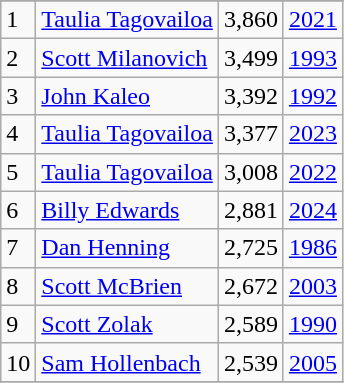<table class="wikitable">
<tr>
</tr>
<tr>
<td>1</td>
<td><a href='#'>Taulia Tagovailoa</a></td>
<td>3,860</td>
<td><a href='#'>2021</a></td>
</tr>
<tr>
<td>2</td>
<td><a href='#'>Scott Milanovich</a></td>
<td>3,499</td>
<td><a href='#'>1993</a></td>
</tr>
<tr>
<td>3</td>
<td><a href='#'>John Kaleo</a></td>
<td>3,392</td>
<td><a href='#'>1992</a></td>
</tr>
<tr>
<td>4</td>
<td><a href='#'>Taulia Tagovailoa</a></td>
<td>3,377</td>
<td><a href='#'>2023</a></td>
</tr>
<tr>
<td>5</td>
<td><a href='#'>Taulia Tagovailoa</a></td>
<td>3,008</td>
<td><a href='#'>2022</a></td>
</tr>
<tr>
<td>6</td>
<td><a href='#'>Billy Edwards</a></td>
<td>2,881</td>
<td><a href='#'>2024</a></td>
</tr>
<tr>
<td>7</td>
<td><a href='#'>Dan Henning</a></td>
<td>2,725</td>
<td><a href='#'>1986</a></td>
</tr>
<tr>
<td>8</td>
<td><a href='#'>Scott McBrien</a></td>
<td>2,672</td>
<td><a href='#'>2003</a></td>
</tr>
<tr>
<td>9</td>
<td><a href='#'>Scott Zolak</a></td>
<td>2,589</td>
<td><a href='#'>1990</a></td>
</tr>
<tr>
<td>10</td>
<td><a href='#'>Sam Hollenbach</a></td>
<td>2,539</td>
<td><a href='#'>2005</a></td>
</tr>
<tr>
</tr>
</table>
